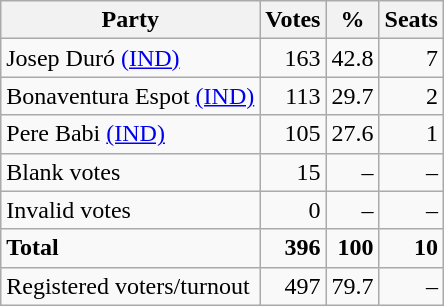<table class=wikitable style=text-align:right>
<tr>
<th>Party</th>
<th>Votes</th>
<th>%</th>
<th>Seats</th>
</tr>
<tr>
<td align=left>Josep Duró <a href='#'>(IND)</a></td>
<td>163</td>
<td>42.8</td>
<td>7</td>
</tr>
<tr>
<td align=left>Bonaventura Espot <a href='#'>(IND)</a></td>
<td>113</td>
<td>29.7</td>
<td>2</td>
</tr>
<tr>
<td align=left>Pere Babi <a href='#'>(IND)</a></td>
<td>105</td>
<td>27.6</td>
<td>1</td>
</tr>
<tr>
<td align=left>Blank votes</td>
<td>15</td>
<td>–</td>
<td>–</td>
</tr>
<tr>
<td align=left>Invalid votes</td>
<td>0</td>
<td>–</td>
<td>–</td>
</tr>
<tr style="font-weight:bold">
<td align=left>Total</td>
<td>396</td>
<td>100</td>
<td>10</td>
</tr>
<tr>
<td align=left>Registered voters/turnout</td>
<td>497</td>
<td>79.7</td>
<td>–</td>
</tr>
</table>
